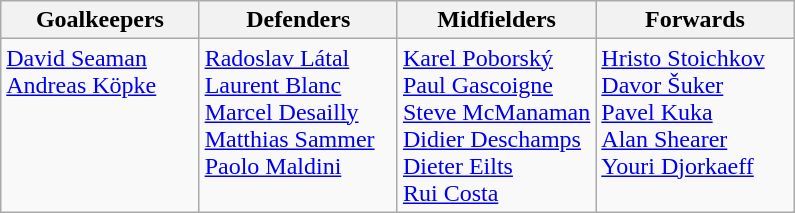<table class="wikitable">
<tr>
<th style="width:25%;">Goalkeepers</th>
<th style="width:25%;">Defenders</th>
<th style="width:25%;">Midfielders</th>
<th style="width:25%;">Forwards</th>
</tr>
<tr style="vertical-align:top;">
<td> <a href='#'>David Seaman</a><br> <a href='#'>Andreas Köpke</a></td>
<td> <a href='#'>Radoslav Látal</a><br> <a href='#'>Laurent Blanc</a><br> <a href='#'>Marcel Desailly</a><br> <a href='#'>Matthias Sammer</a><br> <a href='#'>Paolo Maldini</a></td>
<td> <a href='#'>Karel Poborský</a><br> <a href='#'>Paul Gascoigne</a><br> <a href='#'>Steve McManaman</a><br> <a href='#'>Didier Deschamps</a><br> <a href='#'>Dieter Eilts</a><br> <a href='#'>Rui Costa</a></td>
<td> <a href='#'>Hristo Stoichkov</a><br> <a href='#'>Davor Šuker</a><br> <a href='#'>Pavel Kuka</a><br> <a href='#'>Alan Shearer</a><br> <a href='#'>Youri Djorkaeff</a></td>
</tr>
</table>
